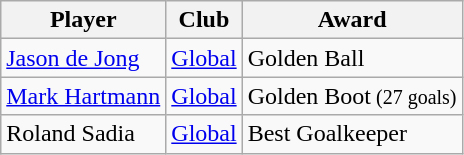<table class="wikitable" style="text-align:center">
<tr>
<th>Player</th>
<th>Club</th>
<th>Award</th>
</tr>
<tr>
<td align="left"> <a href='#'>Jason de Jong</a></td>
<td align="left"><a href='#'>Global</a></td>
<td align="left">Golden Ball</td>
</tr>
<tr>
<td align="left"> <a href='#'>Mark Hartmann</a></td>
<td align="left"><a href='#'>Global</a></td>
<td align="left">Golden Boot<small> (27 goals)</small></td>
</tr>
<tr>
<td align="left"> Roland Sadia</td>
<td align="left"><a href='#'>Global</a></td>
<td align="left">Best Goalkeeper</td>
</tr>
</table>
